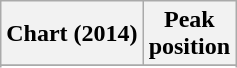<table class="wikitable sortable">
<tr>
<th>Chart (2014)</th>
<th>Peak<br>position</th>
</tr>
<tr>
</tr>
<tr>
</tr>
<tr>
</tr>
<tr>
</tr>
</table>
